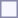<table style="border:1px solid #8888aa; background-color:#f7f8ff; padding:5px; font-size:95%; margin: 0px 12px 12px 0px;">
</table>
